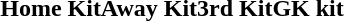<table border="0" cellpadding="0" cellspacing="0" style="margin: 10px auto; line-height: 1em;">
<tr valign="top">
<th>Home Kit</th>
<th>Away Kit</th>
<th>3rd Kit</th>
<th>GK kit</th>
<td colspan="8" height="10"></td>
</tr>
<tr>
<td></td>
<td><br></td>
<td><br></td>
<td><br></td>
<td></td>
</tr>
</table>
